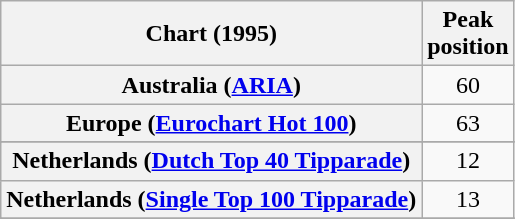<table class="wikitable sortable plainrowheaders" style="text-align:center">
<tr>
<th>Chart (1995)</th>
<th>Peak<br>position</th>
</tr>
<tr>
<th scope="row">Australia (<a href='#'>ARIA</a>)</th>
<td>60</td>
</tr>
<tr>
<th scope="row">Europe (<a href='#'>Eurochart Hot 100</a>)</th>
<td>63</td>
</tr>
<tr>
</tr>
<tr>
<th scope="row">Netherlands (<a href='#'>Dutch Top 40 Tipparade</a>)</th>
<td>12</td>
</tr>
<tr>
<th scope="row">Netherlands (<a href='#'>Single Top 100 Tipparade</a>)</th>
<td>13</td>
</tr>
<tr>
</tr>
<tr>
</tr>
<tr>
</tr>
<tr>
</tr>
</table>
